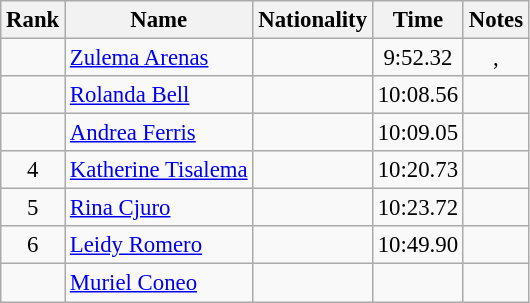<table class="wikitable sortable" style="text-align:center;font-size:95%">
<tr>
<th>Rank</th>
<th>Name</th>
<th>Nationality</th>
<th>Time</th>
<th>Notes</th>
</tr>
<tr>
<td></td>
<td align=left><a href='#'>Zulema Arenas</a></td>
<td align=left></td>
<td>9:52.32</td>
<td>, </td>
</tr>
<tr>
<td></td>
<td align=left><a href='#'>Rolanda Bell</a></td>
<td align=left></td>
<td>10:08.56</td>
<td></td>
</tr>
<tr>
<td></td>
<td align=left><a href='#'>Andrea Ferris</a></td>
<td align=left></td>
<td>10:09.05</td>
<td></td>
</tr>
<tr>
<td>4</td>
<td align=left><a href='#'>Katherine Tisalema</a></td>
<td align=left></td>
<td>10:20.73</td>
<td></td>
</tr>
<tr>
<td>5</td>
<td align=left><a href='#'>Rina Cjuro</a></td>
<td align=left></td>
<td>10:23.72</td>
<td></td>
</tr>
<tr>
<td>6</td>
<td align=left><a href='#'>Leidy Romero</a></td>
<td align=left></td>
<td>10:49.90</td>
<td></td>
</tr>
<tr>
<td></td>
<td align=left><a href='#'>Muriel Coneo</a></td>
<td align=left></td>
<td></td>
<td></td>
</tr>
</table>
